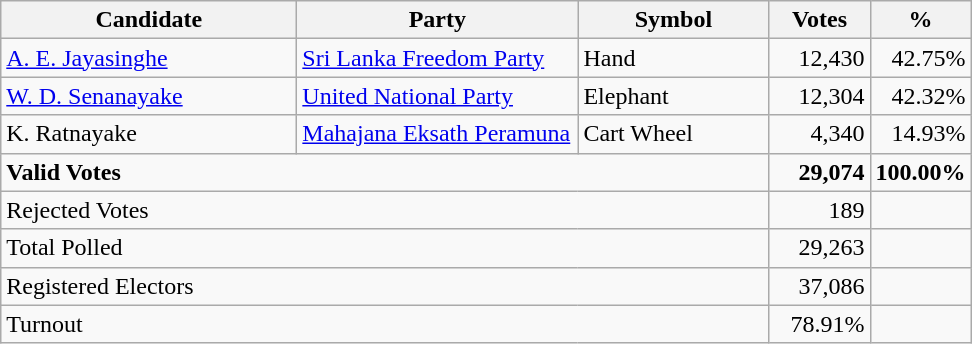<table class="wikitable" border="1" style="text-align:right;">
<tr>
<th align=left width="190">Candidate</th>
<th align=left width="180">Party</th>
<th align=left width="120">Symbol</th>
<th align=left width="60">Votes</th>
<th align=left width="60">%</th>
</tr>
<tr>
<td align=left><a href='#'>A. E. Jayasinghe</a></td>
<td align=left><a href='#'>Sri Lanka Freedom Party</a></td>
<td align=left>Hand</td>
<td>12,430</td>
<td>42.75%</td>
</tr>
<tr>
<td align=left><a href='#'>W. D. Senanayake</a></td>
<td align=left><a href='#'>United National Party</a></td>
<td align=left>Elephant</td>
<td>12,304</td>
<td>42.32%</td>
</tr>
<tr>
<td align=left>K. Ratnayake</td>
<td align=left><a href='#'>Mahajana Eksath Peramuna</a></td>
<td align=left>Cart Wheel</td>
<td>4,340</td>
<td>14.93%</td>
</tr>
<tr>
<td align=left colspan=3><strong>Valid Votes</strong></td>
<td><strong>29,074</strong></td>
<td><strong>100.00%</strong></td>
</tr>
<tr>
<td align=left colspan=3>Rejected Votes</td>
<td>189</td>
<td></td>
</tr>
<tr>
<td align=left colspan=3>Total Polled</td>
<td>29,263</td>
<td></td>
</tr>
<tr>
<td align=left colspan=3>Registered Electors</td>
<td>37,086</td>
<td></td>
</tr>
<tr>
<td align=left colspan=3>Turnout</td>
<td>78.91%</td>
</tr>
</table>
